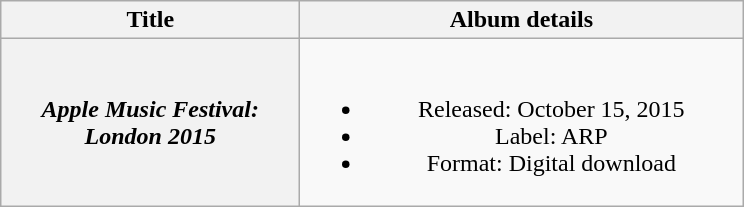<table class="wikitable plainrowheaders" style="text-align:center;">
<tr>
<th scope="col" style="width:12em;">Title</th>
<th scope="col" style="width:18em;">Album details</th>
</tr>
<tr>
<th scope="row"><em>Apple Music Festival:<br>London 2015</em></th>
<td><br><ul><li>Released: October 15, 2015</li><li>Label: ARP</li><li>Format: Digital download</li></ul></td>
</tr>
</table>
